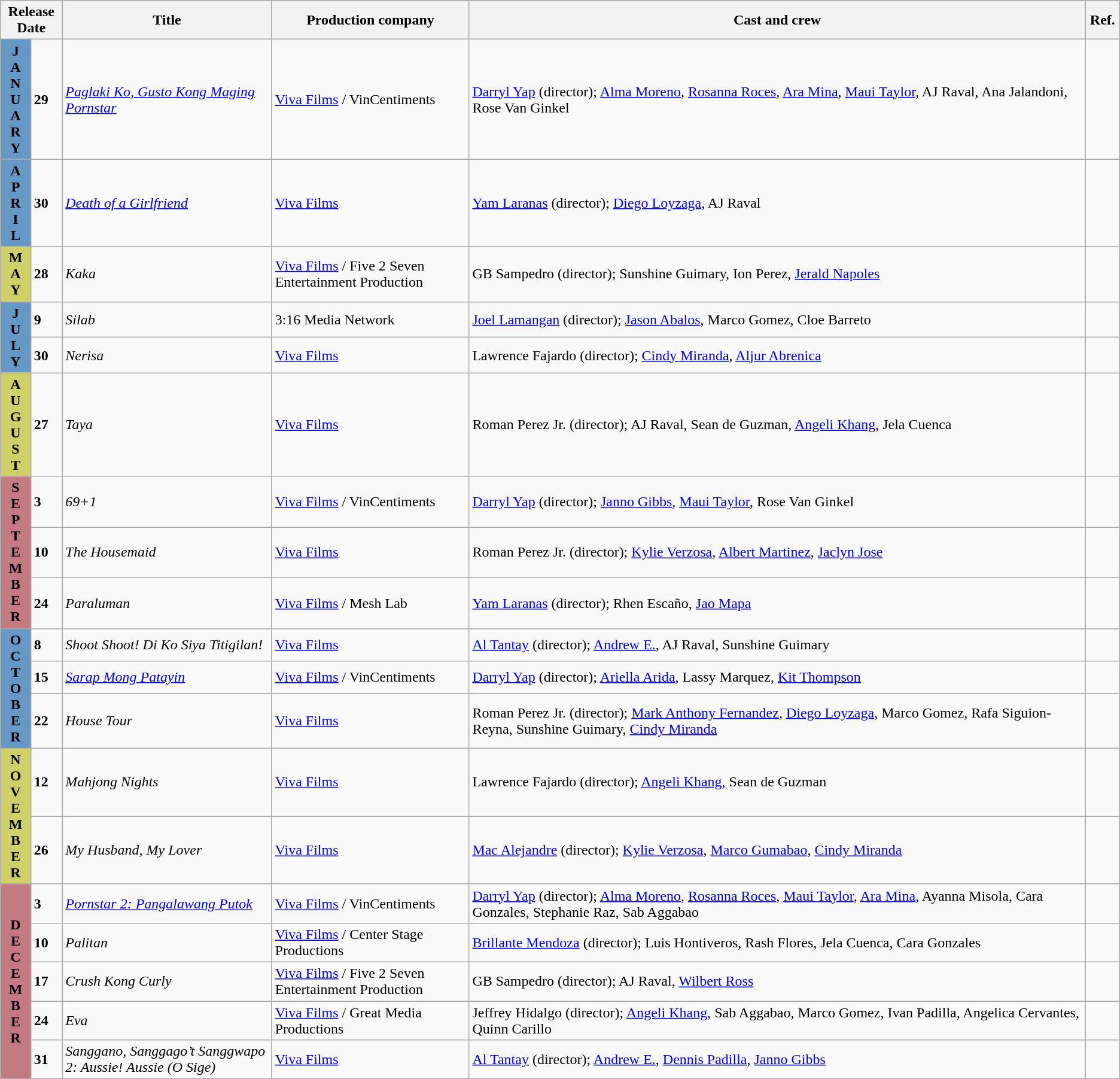<table class="wikitable sortable">
<tr style="background:#ffffba; text-align:center;">
<th colspan="2" style="width:05%">Release Date</th>
<th style="width:17%">Title</th>
<th style="width:16%">Production company</th>
<th style="width:50%">Cast and crew</th>
<th style="width:02%">Ref.</th>
</tr>
<tr>
<th rowspan="1" style="text-align:center; background:#6698c6">J<br>A<br>N<br>U<br>A<br>R<br>Y</th>
<td><strong>29</strong></td>
<td><em><a href='#'>Paglaki Ko, Gusto Kong Maging Pornstar</a></em></td>
<td><a href='#'>Viva Films</a> / VinCentiments</td>
<td style="text-align:left;"><a href='#'>Darryl Yap</a> (director); <a href='#'>Alma Moreno</a>, <a href='#'>Rosanna Roces</a>, <a href='#'>Ara Mina</a>, <a href='#'>Maui Taylor</a>, AJ Raval, Ana Jalandoni, Rose Van Ginkel</td>
<td></td>
</tr>
<tr>
<th style="text-align:center; background:#6698c6">A<br>P<br>R<br>I<br>L</th>
<td><strong>30</strong></td>
<td><em><a href='#'>Death of a Girlfriend</a></em></td>
<td><a href='#'>Viva Films</a></td>
<td><a href='#'>Yam Laranas</a> (director); <a href='#'>Diego Loyzaga</a>, AJ Raval</td>
<td></td>
</tr>
<tr>
<th style="text-align:center; background:#d0d069">M<br>A<br>Y</th>
<td><strong>28</strong></td>
<td><em>Kaka</em></td>
<td><a href='#'>Viva Films</a> / Five 2 Seven Entertainment Production</td>
<td>GB Sampedro (director); Sunshine Guimary, Ion Perez, <a href='#'>Jerald Napoles</a></td>
<td></td>
</tr>
<tr>
<td rowspan="2" style="text-align:center; background:#6698c6"><strong>J<br>U<br>L<br>Y</strong></td>
<td><strong>9</strong></td>
<td><em>Silab</em></td>
<td>3:16 Media Network</td>
<td><a href='#'>Joel Lamangan</a> (director); <a href='#'>Jason Abalos</a>, Marco Gomez, Cloe Barreto</td>
<td></td>
</tr>
<tr>
<td><strong>30</strong></td>
<td><em>Nerisa</em></td>
<td><a href='#'>Viva Films</a></td>
<td>Lawrence Fajardo (director); <a href='#'>Cindy Miranda</a>, <a href='#'>Aljur Abrenica</a></td>
<td></td>
</tr>
<tr>
<td style="text-align:center; background:#d0d069"><strong>A<br>U<br>G<br>U<br>S<br>T</strong></td>
<td><strong>27</strong></td>
<td><em>Taya</em></td>
<td><a href='#'>Viva Films</a></td>
<td>Roman Perez Jr. (director); AJ Raval, Sean de Guzman, <a href='#'>Angeli Khang</a>, Jela Cuenca</td>
<td></td>
</tr>
<tr>
<th rowspan="3" style="text-align:center; background:#c47a81"><strong>S<br>E<br>P<br>T<br>E<br>M<br>B<br>E<br>R</strong></th>
<td><strong>3</strong></td>
<td><em>69+1</em></td>
<td><a href='#'>Viva Films</a> / VinCentiments</td>
<td><a href='#'>Darryl Yap</a> (director); <a href='#'>Janno Gibbs</a>, <a href='#'>Maui Taylor</a>, Rose Van Ginkel</td>
<td></td>
</tr>
<tr>
<td><strong>10</strong></td>
<td><em>The Housemaid</em></td>
<td><a href='#'>Viva Films</a></td>
<td>Roman Perez Jr. (director); <a href='#'>Kylie Verzosa</a>, <a href='#'>Albert Martinez</a>, <a href='#'>Jaclyn Jose</a></td>
<td></td>
</tr>
<tr>
<td><strong>24</strong></td>
<td><em>Paraluman</em></td>
<td><a href='#'>Viva Films</a> / Mesh Lab</td>
<td><a href='#'>Yam Laranas</a> (director); Rhen Escaño, <a href='#'>Jao Mapa</a></td>
<td></td>
</tr>
<tr>
<th rowspan="3" style="text-align:center; background:#6698c6">O<br>C<br>T<br>O<br>B<br>E<br>R</th>
<td><strong>8</strong></td>
<td><em>Shoot Shoot! Di Ko Siya Titigilan!</em></td>
<td><a href='#'>Viva Films</a></td>
<td><a href='#'>Al Tantay</a> (director); <a href='#'>Andrew E.</a>, AJ Raval, Sunshine Guimary</td>
<td></td>
</tr>
<tr>
<td><strong>15</strong></td>
<td><em><a href='#'>Sarap Mong Patayin</a></em></td>
<td><a href='#'>Viva Films</a> / VinCentiments</td>
<td><a href='#'>Darryl Yap</a> (director); <a href='#'>Ariella Arida</a>, Lassy Marquez, <a href='#'>Kit Thompson</a></td>
<td></td>
</tr>
<tr>
<td><strong>22</strong></td>
<td><em>House Tour</em></td>
<td><a href='#'>Viva Films</a></td>
<td>Roman Perez Jr. (director); <a href='#'>Mark Anthony Fernandez</a>, <a href='#'>Diego Loyzaga</a>, Marco Gomez, Rafa Siguion-Reyna, Sunshine Guimary, <a href='#'>Cindy Miranda</a></td>
<td></td>
</tr>
<tr>
<th rowspan="2" style="text-align:center; background:#d0d069 ">N<br>O<br>V<br>E<br>M<br>B<br>E<br>R</th>
<td><strong>12</strong></td>
<td><em>Mahjong Nights</em></td>
<td><a href='#'>Viva Films</a></td>
<td>Lawrence Fajardo (director); <a href='#'>Angeli Khang</a>, Sean de Guzman</td>
<td></td>
</tr>
<tr>
<td><strong>26</strong></td>
<td><em>My Husband, My Lover</em></td>
<td><a href='#'>Viva Films</a></td>
<td><a href='#'>Mac Alejandre</a> (director); <a href='#'>Kylie Verzosa</a>, <a href='#'>Marco Gumabao</a>, <a href='#'>Cindy Miranda</a></td>
<td></td>
</tr>
<tr>
<th rowspan="5" style="text-align:center; background:#c47a81 ">D<br>E<br>C<br>E<br>M<br>B<br>E<br>R</th>
<td><strong>3</strong></td>
<td><em><a href='#'>Pornstar 2: Pangalawang Putok</a></em></td>
<td><a href='#'>Viva Films</a> / VinCentiments</td>
<td><a href='#'>Darryl Yap</a> (director); <a href='#'>Alma Moreno</a>, <a href='#'>Rosanna Roces</a>, <a href='#'>Maui Taylor</a>, <a href='#'>Ara Mina</a>, Ayanna Misola, Cara Gonzales, Stephanie Raz, Sab Aggabao</td>
<td></td>
</tr>
<tr>
<td><strong>10</strong></td>
<td><em>Palitan</em></td>
<td><a href='#'>Viva Films</a> / Center Stage Productions</td>
<td><a href='#'>Brillante Mendoza</a> (director); Luis Hontiveros, Rash Flores, Jela Cuenca, Cara Gonzales</td>
<td></td>
</tr>
<tr>
<td><strong>17</strong></td>
<td><em>Crush Kong Curly</em></td>
<td><a href='#'>Viva Films</a> / Five 2 Seven Entertainment Production</td>
<td>GB Sampedro (director); AJ Raval, <a href='#'>Wilbert Ross</a></td>
<td></td>
</tr>
<tr>
<td><strong>24</strong></td>
<td><em>Eva</em></td>
<td><a href='#'>Viva Films</a> / Great Media Productions</td>
<td>Jeffrey Hidalgo (director); <a href='#'>Angeli Khang</a>, Sab Aggabao, Marco Gomez, Ivan Padilla, Angelica Cervantes, Quinn Carillo</td>
<td></td>
</tr>
<tr>
<td><strong>31</strong></td>
<td><em>Sanggano, Sanggago’t Sanggwapo 2: Aussie! Aussie (O Sige)</em></td>
<td><a href='#'>Viva Films</a></td>
<td><a href='#'>Al Tantay</a> (director); <a href='#'>Andrew E.</a>, <a href='#'>Dennis Padilla</a>, <a href='#'>Janno Gibbs</a></td>
<td></td>
</tr>
</table>
